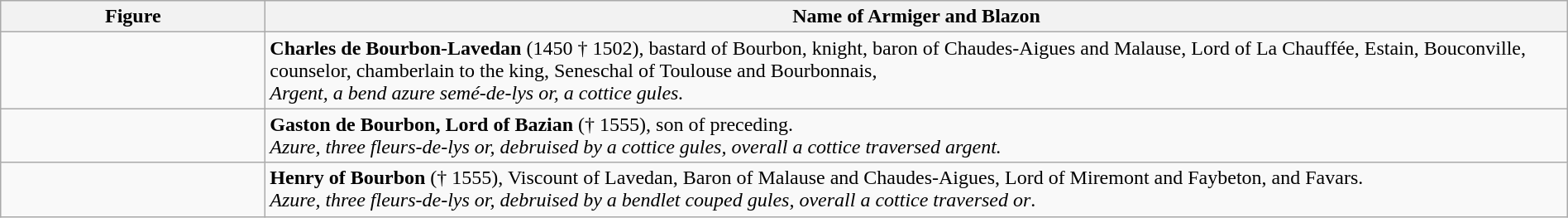<table class=wikitable width="100%">
<tr valign=top align=center>
<th width="206">Figure</th>
<th>Name of Armiger and Blazon</th>
</tr>
<tr valign=top>
<td align=center></td>
<td><strong>Charles de Bourbon-Lavedan</strong> (1450 † 1502), bastard of Bourbon, knight, baron of Chaudes-Aigues and Malause, Lord of La Chauffée, Estain, Bouconville, counselor, chamberlain to the king, Seneschal of Toulouse and Bourbonnais,<br><em>Argent, a bend azure semé-de-lys or, a cottice gules.</em></td>
</tr>
<tr valign=top>
<td align=center></td>
<td><strong>Gaston de Bourbon, Lord of Bazian</strong> († 1555), son of preceding.<br><em>Azure, three fleurs-de-lys or, debruised by a cottice gules, overall a cottice traversed argent. </em></td>
</tr>
<tr valign=top>
<td align=center></td>
<td><strong>Henry of Bourbon </strong> († 1555), Viscount of Lavedan, Baron of Malause and Chaudes-Aigues, Lord of Miremont and Faybeton, and Favars.<br><em>Azure, three fleurs-de-lys or, debruised by a bendlet couped gules, overall a cottice traversed or</em>.</td>
</tr>
</table>
